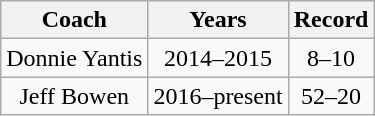<table class="wikitable" style="text-align:center">
<tr>
<th>Coach</th>
<th>Years</th>
<th>Record</th>
</tr>
<tr>
<td>Donnie Yantis</td>
<td>2014–2015</td>
<td>8–10  </td>
</tr>
<tr>
<td>Jeff Bowen</td>
<td>2016–present</td>
<td>52–20 </td>
</tr>
</table>
